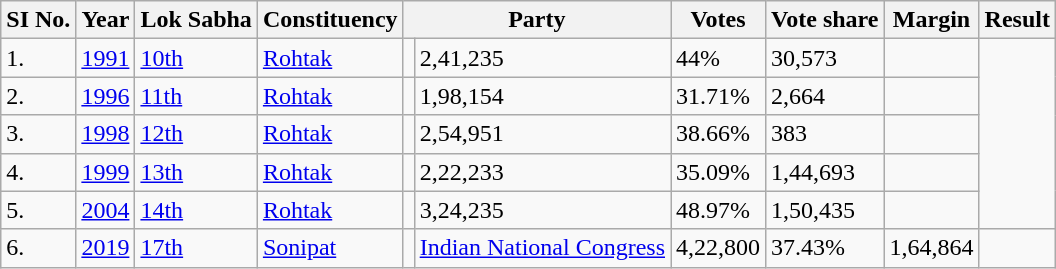<table class ="wikitable">
<tr>
<th>SI No.</th>
<th>Year</th>
<th>Lok Sabha</th>
<th>Constituency</th>
<th colspan="2">Party</th>
<th>Votes</th>
<th>Vote share</th>
<th>Margin</th>
<th>Result</th>
</tr>
<tr>
<td>1.</td>
<td><a href='#'>1991</a></td>
<td><a href='#'>10th</a></td>
<td><a href='#'>Rohtak</a></td>
<td></td>
<td>2,41,235</td>
<td>44%</td>
<td>30,573</td>
<td></td>
</tr>
<tr>
<td>2.</td>
<td><a href='#'>1996</a></td>
<td><a href='#'>11th</a></td>
<td><a href='#'>Rohtak</a></td>
<td></td>
<td>1,98,154</td>
<td>31.71%</td>
<td>2,664</td>
<td></td>
</tr>
<tr>
<td>3.</td>
<td><a href='#'>1998</a></td>
<td><a href='#'>12th</a></td>
<td><a href='#'>Rohtak</a></td>
<td></td>
<td>2,54,951</td>
<td>38.66%</td>
<td>383</td>
<td></td>
</tr>
<tr>
<td>4.</td>
<td><a href='#'>1999</a></td>
<td><a href='#'>13th</a></td>
<td><a href='#'>Rohtak</a></td>
<td></td>
<td>2,22,233</td>
<td>35.09%</td>
<td>1,44,693</td>
<td></td>
</tr>
<tr>
<td>5.</td>
<td><a href='#'>2004</a></td>
<td><a href='#'>14th</a></td>
<td><a href='#'>Rohtak</a></td>
<td></td>
<td>3,24,235</td>
<td>48.97%</td>
<td>1,50,435</td>
<td></td>
</tr>
<tr>
<td>6.</td>
<td><a href='#'>2019</a></td>
<td><a href='#'>17th</a></td>
<td><a href='#'>Sonipat</a></td>
<td></td>
<td><a href='#'>Indian National Congress</a></td>
<td>4,22,800</td>
<td>37.43%</td>
<td>1,64,864</td>
<td></td>
</tr>
</table>
